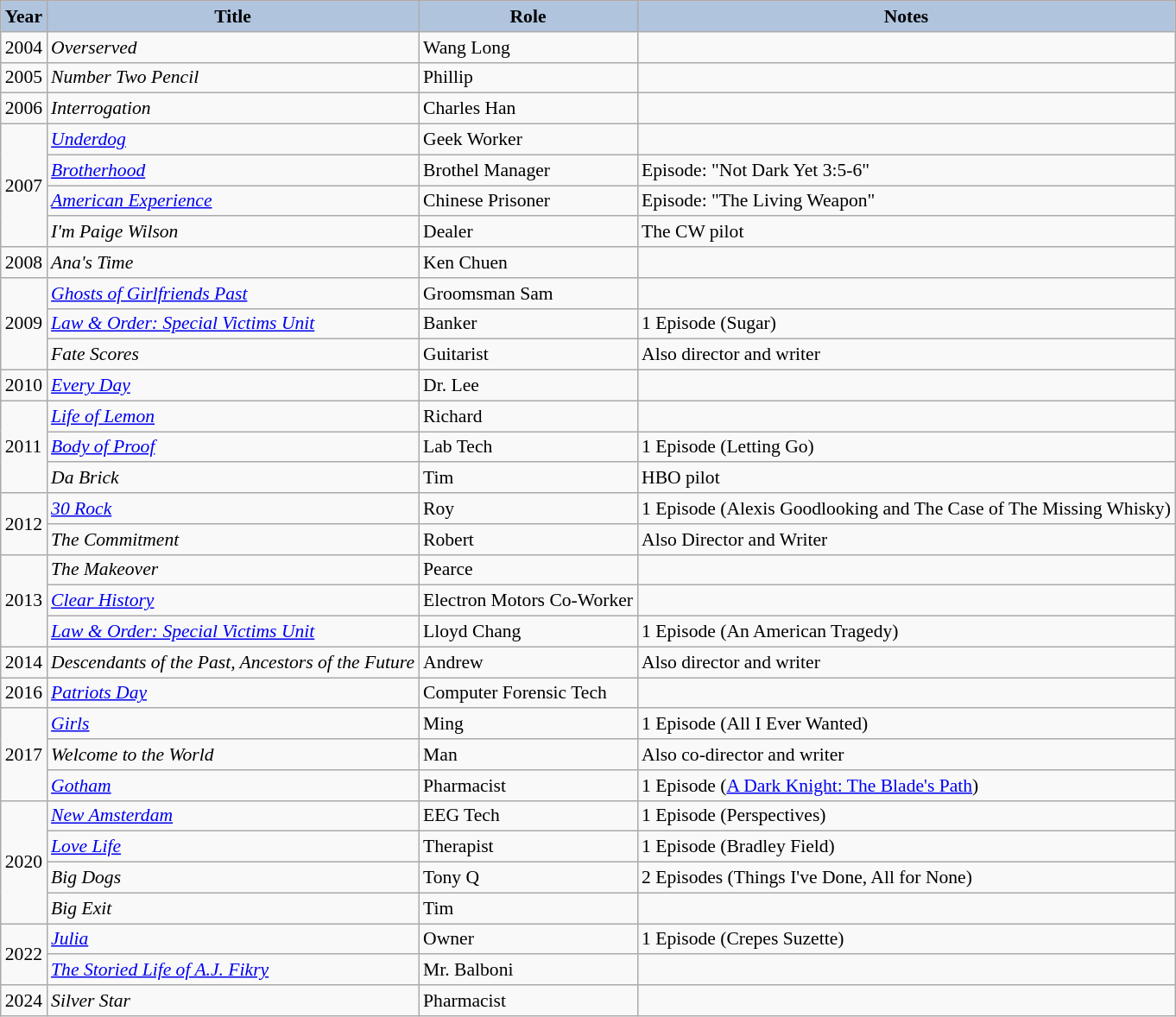<table class="wikitable" style="font-size:90%;">
<tr>
<th style="background:#B0C4DE;">Year</th>
<th style="background:#B0C4DE;">Title</th>
<th style="background:#B0C4DE;">Role</th>
<th style="background:#B0C4DE;">Notes</th>
</tr>
<tr>
<td>2004</td>
<td><em>Overserved</em></td>
<td>Wang Long</td>
<td></td>
</tr>
<tr>
<td>2005</td>
<td><em>Number Two Pencil</em></td>
<td>Phillip</td>
<td></td>
</tr>
<tr>
<td>2006</td>
<td><em>Interrogation</em></td>
<td>Charles Han</td>
<td></td>
</tr>
<tr>
<td rowspan="4">2007</td>
<td><em><a href='#'>Underdog</a></em></td>
<td>Geek Worker</td>
<td></td>
</tr>
<tr>
<td><em><a href='#'>Brotherhood</a></em></td>
<td>Brothel Manager</td>
<td>Episode: "Not Dark Yet 3:5-6"</td>
</tr>
<tr>
<td><em><a href='#'>American Experience</a></em></td>
<td>Chinese Prisoner</td>
<td>Episode: "The Living Weapon"</td>
</tr>
<tr>
<td><em>I'm Paige Wilson</em></td>
<td>Dealer</td>
<td>The CW pilot</td>
</tr>
<tr>
<td>2008</td>
<td><em>Ana's Time</em></td>
<td>Ken Chuen</td>
<td></td>
</tr>
<tr>
<td rowspan="3">2009</td>
<td><em><a href='#'>Ghosts of Girlfriends Past</a></em></td>
<td>Groomsman Sam</td>
<td></td>
</tr>
<tr>
<td><em><a href='#'>Law & Order: Special Victims Unit</a></em></td>
<td>Banker</td>
<td>1 Episode (Sugar)</td>
</tr>
<tr>
<td><em>Fate Scores</em></td>
<td>Guitarist</td>
<td>Also director and writer</td>
</tr>
<tr>
<td>2010</td>
<td><em><a href='#'>Every Day</a></em></td>
<td>Dr. Lee</td>
<td></td>
</tr>
<tr>
<td rowspan="3">2011</td>
<td><em><a href='#'>Life of Lemon</a></em></td>
<td>Richard</td>
<td></td>
</tr>
<tr>
<td><em><a href='#'>Body of Proof</a></em></td>
<td>Lab Tech</td>
<td>1 Episode (Letting Go)</td>
</tr>
<tr>
<td><em>Da Brick</em></td>
<td>Tim</td>
<td>HBO pilot</td>
</tr>
<tr>
<td rowspan="2">2012</td>
<td><em><a href='#'>30 Rock</a></em></td>
<td>Roy</td>
<td>1 Episode (Alexis Goodlooking and The Case of The Missing Whisky)</td>
</tr>
<tr>
<td><em>The Commitment</em></td>
<td>Robert</td>
<td>Also Director and Writer</td>
</tr>
<tr>
<td rowspan="3">2013</td>
<td><em>The Makeover</em></td>
<td>Pearce</td>
<td></td>
</tr>
<tr>
<td><em><a href='#'>Clear History</a></em></td>
<td>Electron Motors Co-Worker</td>
<td></td>
</tr>
<tr>
<td><em><a href='#'>Law & Order: Special Victims Unit</a></em></td>
<td>Lloyd Chang</td>
<td>1 Episode (An American Tragedy)</td>
</tr>
<tr>
<td>2014</td>
<td><em>Descendants of the Past, Ancestors of the Future</em></td>
<td>Andrew</td>
<td>Also director and writer</td>
</tr>
<tr>
<td>2016</td>
<td><em><a href='#'>Patriots Day</a></em></td>
<td>Computer Forensic Tech</td>
<td></td>
</tr>
<tr>
<td rowspan="3">2017</td>
<td><a href='#'><em>Girls</em></a></td>
<td>Ming</td>
<td>1 Episode (All I Ever Wanted)</td>
</tr>
<tr>
<td><em>Welcome to the World</em></td>
<td>Man</td>
<td>Also co-director and writer</td>
</tr>
<tr>
<td><em><a href='#'>Gotham</a></em></td>
<td>Pharmacist</td>
<td>1 Episode (<a href='#'>A Dark Knight: The Blade's Path</a>)</td>
</tr>
<tr>
<td rowspan="4">2020</td>
<td><em><a href='#'>New Amsterdam</a></em></td>
<td>EEG Tech</td>
<td>1 Episode (Perspectives)</td>
</tr>
<tr>
<td><em><a href='#'>Love Life</a></em></td>
<td>Therapist</td>
<td>1 Episode (Bradley Field)</td>
</tr>
<tr>
<td><em>Big Dogs</em></td>
<td>Tony Q</td>
<td>2 Episodes (Things I've Done, All for None)</td>
</tr>
<tr>
<td><em>Big Exit</em></td>
<td>Tim</td>
<td></td>
</tr>
<tr>
<td rowspan="2">2022</td>
<td><em><a href='#'>Julia</a></em></td>
<td>Owner</td>
<td>1 Episode (Crepes Suzette)</td>
</tr>
<tr>
<td><em><a href='#'>The Storied Life of A.J. Fikry</a></em></td>
<td>Mr. Balboni</td>
<td></td>
</tr>
<tr>
<td>2024</td>
<td><em>Silver Star</em></td>
<td>Pharmacist</td>
<td></td>
</tr>
</table>
